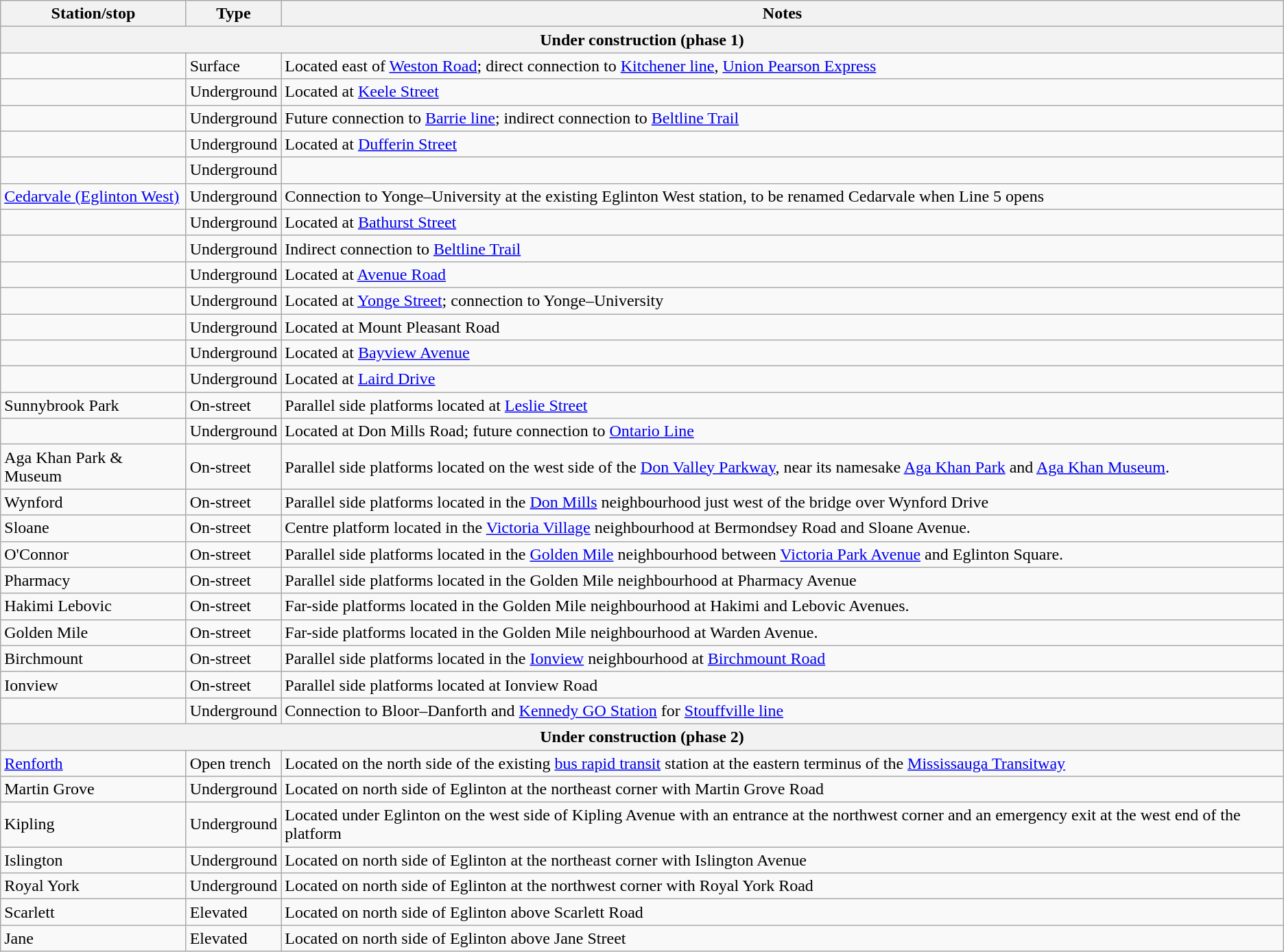<table class="wikitable">
<tr>
<th>Station/stop</th>
<th>Type</th>
<th>Notes</th>
</tr>
<tr>
<th colspan="3">Under construction (phase 1)</th>
</tr>
<tr>
<td></td>
<td>Surface</td>
<td>Located east of <a href='#'>Weston Road</a>; direct connection to  <a href='#'>Kitchener line</a>,  <a href='#'>Union Pearson Express</a></td>
</tr>
<tr>
<td></td>
<td>Underground</td>
<td>Located at <a href='#'>Keele Street</a></td>
</tr>
<tr>
<td></td>
<td>Underground</td>
<td>Future connection to  <a href='#'>Barrie line</a>; indirect connection to <a href='#'>Beltline Trail</a></td>
</tr>
<tr>
<td></td>
<td>Underground</td>
<td>Located at <a href='#'>Dufferin Street</a></td>
</tr>
<tr>
<td></td>
<td>Underground</td>
<td></td>
</tr>
<tr>
<td><a href='#'>Cedarvale (Eglinton West)</a></td>
<td>Underground</td>
<td>Connection to  Yonge–University at the existing Eglinton West station, to be renamed Cedarvale when Line 5 opens</td>
</tr>
<tr>
<td></td>
<td>Underground</td>
<td>Located at <a href='#'>Bathurst Street</a></td>
</tr>
<tr>
<td></td>
<td>Underground</td>
<td>Indirect connection to <a href='#'>Beltline Trail</a></td>
</tr>
<tr>
<td></td>
<td>Underground</td>
<td>Located at <a href='#'>Avenue Road</a></td>
</tr>
<tr>
<td></td>
<td>Underground</td>
<td>Located at <a href='#'>Yonge Street</a>; connection to  Yonge–University</td>
</tr>
<tr>
<td></td>
<td>Underground</td>
<td>Located at Mount Pleasant Road</td>
</tr>
<tr>
<td></td>
<td>Underground</td>
<td>Located at <a href='#'>Bayview Avenue</a></td>
</tr>
<tr>
<td></td>
<td>Underground</td>
<td>Located at <a href='#'>Laird Drive</a></td>
</tr>
<tr>
<td>Sunnybrook Park</td>
<td>On-street</td>
<td>Parallel side platforms located at <a href='#'>Leslie Street</a></td>
</tr>
<tr>
<td></td>
<td>Underground</td>
<td>Located at Don Mills Road; future connection to <a href='#'>Ontario Line</a></td>
</tr>
<tr>
<td>Aga Khan Park & Museum</td>
<td>On-street</td>
<td>Parallel side platforms located on the west side of the <a href='#'>Don Valley Parkway</a>, near its namesake <a href='#'>Aga Khan Park</a> and <a href='#'>Aga Khan Museum</a>.</td>
</tr>
<tr>
<td>Wynford</td>
<td>On-street</td>
<td>Parallel side platforms located in the <a href='#'>Don Mills</a> neighbourhood just west of the bridge over Wynford Drive</td>
</tr>
<tr>
<td>Sloane</td>
<td>On-street</td>
<td>Centre platform located in the <a href='#'>Victoria Village</a> neighbourhood at Bermondsey Road and Sloane Avenue.</td>
</tr>
<tr>
<td>O'Connor</td>
<td>On-street</td>
<td>Parallel side platforms located in the <a href='#'>Golden Mile</a> neighbourhood between <a href='#'>Victoria Park Avenue</a> and Eglinton Square.</td>
</tr>
<tr>
<td>Pharmacy</td>
<td>On-street</td>
<td>Parallel side platforms located in the Golden Mile neighbourhood at Pharmacy Avenue</td>
</tr>
<tr>
<td>Hakimi Lebovic</td>
<td>On-street</td>
<td>Far-side platforms located in the Golden Mile neighbourhood at Hakimi and Lebovic Avenues.</td>
</tr>
<tr>
<td>Golden Mile</td>
<td>On-street</td>
<td>Far-side platforms located in the Golden Mile neighbourhood at Warden Avenue.</td>
</tr>
<tr>
<td>Birchmount</td>
<td>On-street</td>
<td>Parallel side platforms located in the <a href='#'>Ionview</a> neighbourhood at <a href='#'>Birchmount Road</a></td>
</tr>
<tr>
<td>Ionview</td>
<td>On-street</td>
<td>Parallel side platforms located at Ionview Road</td>
</tr>
<tr>
<td></td>
<td>Underground</td>
<td>Connection to  Bloor–Danforth and  <a href='#'>Kennedy GO Station</a> for <a href='#'>Stouffville line</a></td>
</tr>
<tr>
<th colspan="3">Under construction (phase 2)</th>
</tr>
<tr>
<td><a href='#'>Renforth</a></td>
<td>Open trench</td>
<td>Located on the north side of the existing <a href='#'>bus rapid transit</a> station at the eastern terminus of the <a href='#'>Mississauga Transitway</a></td>
</tr>
<tr>
<td>Martin Grove</td>
<td>Underground</td>
<td>Located on north side of Eglinton at the northeast corner with Martin Grove Road</td>
</tr>
<tr>
<td>Kipling</td>
<td>Underground</td>
<td>Located under Eglinton on the west side of Kipling Avenue with an entrance at the northwest corner and an emergency exit at the west end of the platform</td>
</tr>
<tr>
<td>Islington</td>
<td>Underground</td>
<td>Located on north side of Eglinton at the northeast corner with Islington Avenue</td>
</tr>
<tr>
<td>Royal York</td>
<td>Underground</td>
<td>Located on north side of Eglinton at the northwest corner with Royal York Road</td>
</tr>
<tr>
<td>Scarlett</td>
<td>Elevated</td>
<td>Located on north side of Eglinton above Scarlett Road</td>
</tr>
<tr>
<td>Jane</td>
<td>Elevated</td>
<td>Located on north side of Eglinton above Jane Street</td>
</tr>
</table>
